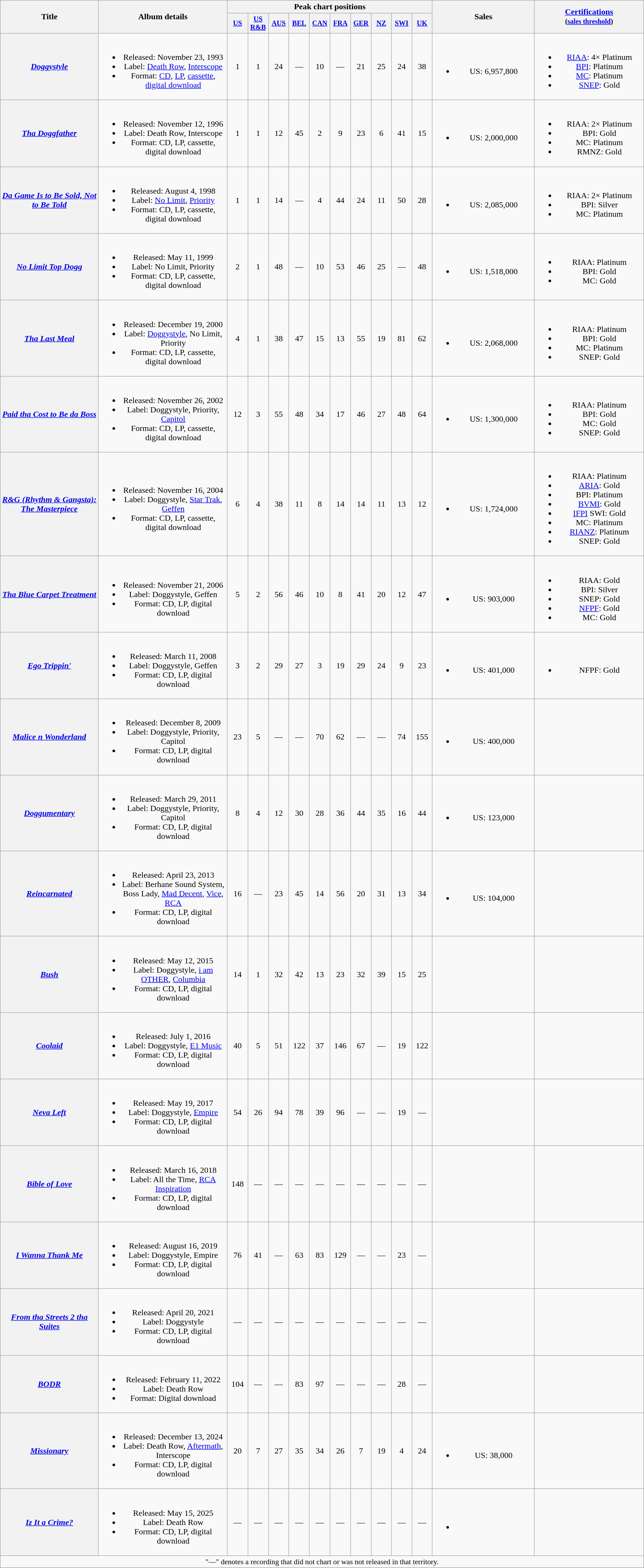<table class="wikitable plainrowheaders" style="text-align:center;">
<tr>
<th scope="col" rowspan="2" style="width:12em;">Title</th>
<th scope="col" rowspan="2" style="width:16em;">Album details</th>
<th scope="col" colspan="10">Peak chart positions</th>
<th scope="col" rowspan="2" style="width:12.5em;">Sales</th>
<th scope="col" rowspan="2" style="width:13.5em;"><a href='#'>Certifications</a><br><small>(<a href='#'>sales threshold</a>)</small></th>
</tr>
<tr>
<th scope="col" style="width:2.5em;font-size:85%;"><a href='#'>US</a><br></th>
<th scope="col" style="width:2.5em;font-size:85%;"><a href='#'>US R&B</a><br></th>
<th scope="col" style="width:2.5em;font-size:85%;"><a href='#'>AUS</a><br></th>
<th scope="col" style="width:2.5em;font-size:85%;"><a href='#'>BEL</a><br></th>
<th scope="col" style="width:2.5em;font-size:85%;"><a href='#'>CAN</a><br></th>
<th scope="col" style="width:2.5em;font-size:85%;"><a href='#'>FRA</a><br></th>
<th scope="col" style="width:2.5em;font-size:85%;"><a href='#'>GER</a><br></th>
<th scope="col" style="width:2.5em;font-size:85%;"><a href='#'>NZ</a><br></th>
<th scope="col" style="width:2.5em;font-size:85%;"><a href='#'>SWI</a><br></th>
<th scope="col" style="width:2.5em;font-size:85%;"><a href='#'>UK</a><br></th>
</tr>
<tr>
<th scope="row"><em><a href='#'>Doggystyle</a></em><br></th>
<td><br><ul><li>Released: November 23, 1993</li><li>Label: <a href='#'>Death Row</a>, <a href='#'>Interscope</a></li><li>Format: <a href='#'>CD</a>, <a href='#'>LP</a>, <a href='#'>cassette</a>, <a href='#'>digital download</a></li></ul></td>
<td>1</td>
<td>1</td>
<td>24</td>
<td>—</td>
<td>10</td>
<td>—</td>
<td>21</td>
<td>25</td>
<td>24</td>
<td>38</td>
<td><br><ul><li>US: 6,957,800 </li></ul></td>
<td><br><ul><li><a href='#'>RIAA</a>: 4× Platinum</li><li><a href='#'>BPI</a>: Platinum</li><li><a href='#'>MC</a>: Platinum</li><li><a href='#'>SNEP</a>: Gold</li></ul></td>
</tr>
<tr>
<th scope="row"><em><a href='#'>Tha Doggfather</a></em><br></th>
<td><br><ul><li>Released: November 12, 1996</li><li>Label: Death Row, Interscope</li><li>Format: CD, LP, cassette, digital download</li></ul></td>
<td>1</td>
<td>1</td>
<td>12</td>
<td>45</td>
<td>2</td>
<td>9</td>
<td>23</td>
<td>6</td>
<td>41</td>
<td>15</td>
<td><br><ul><li>US: 2,000,000</li></ul></td>
<td><br><ul><li>RIAA: 2× Platinum</li><li>BPI: Gold</li><li>MC: Platinum</li><li>RMNZ: Gold</li></ul></td>
</tr>
<tr>
<th scope="row"><em><a href='#'>Da Game Is to Be Sold, Not to Be Told</a></em></th>
<td><br><ul><li>Released: August 4, 1998</li><li>Label: <a href='#'>No Limit</a>, <a href='#'>Priority</a></li><li>Format: CD, LP, cassette, digital download</li></ul></td>
<td>1</td>
<td>1</td>
<td>14</td>
<td>—</td>
<td>4</td>
<td>44</td>
<td>24</td>
<td>11</td>
<td>50</td>
<td>28</td>
<td><br><ul><li>US: 2,085,000</li></ul></td>
<td><br><ul><li>RIAA: 2× Platinum</li><li>BPI: Silver</li><li>MC: Platinum</li></ul></td>
</tr>
<tr>
<th scope="row"><em><a href='#'>No Limit Top Dogg</a></em></th>
<td><br><ul><li>Released: May 11, 1999</li><li>Label: No Limit, Priority</li><li>Format: CD, LP, cassette, digital download</li></ul></td>
<td>2</td>
<td>1</td>
<td>48</td>
<td>—</td>
<td>10</td>
<td>53</td>
<td>46</td>
<td>25</td>
<td>—</td>
<td>48</td>
<td><br><ul><li>US: 1,518,000</li></ul></td>
<td><br><ul><li>RIAA: Platinum</li><li>BPI: Gold</li><li>MC: Gold</li></ul></td>
</tr>
<tr>
<th scope="row"><em><a href='#'>Tha Last Meal</a></em></th>
<td><br><ul><li>Released: December 19, 2000</li><li>Label: <a href='#'>Doggystyle</a>, No Limit, Priority</li><li>Format: CD, LP, cassette, digital download</li></ul></td>
<td>4</td>
<td>1</td>
<td>38</td>
<td>47</td>
<td>15</td>
<td>13</td>
<td>55</td>
<td>19</td>
<td>81</td>
<td>62</td>
<td><br><ul><li>US: 2,068,000</li></ul></td>
<td><br><ul><li>RIAA: Platinum</li><li>BPI: Gold</li><li>MC: Platinum</li><li>SNEP: Gold</li></ul></td>
</tr>
<tr>
<th scope="row"><em><a href='#'>Paid tha Cost to Be da Boss</a></em></th>
<td><br><ul><li>Released: November 26, 2002</li><li>Label: Doggystyle, Priority, <a href='#'>Capitol</a></li><li>Format: CD, LP, cassette, digital download</li></ul></td>
<td>12</td>
<td>3</td>
<td>55</td>
<td>48</td>
<td>34</td>
<td>17</td>
<td>46</td>
<td>27</td>
<td>48</td>
<td>64</td>
<td><br><ul><li>US: 1,300,000</li></ul></td>
<td><br><ul><li>RIAA: Platinum</li><li>BPI: Gold</li><li>MC: Gold</li><li>SNEP: Gold</li></ul></td>
</tr>
<tr>
<th scope="row"><em><a href='#'>R&G (Rhythm & Gangsta): The Masterpiece</a></em></th>
<td><br><ul><li>Released: November 16, 2004</li><li>Label: Doggystyle, <a href='#'>Star Trak</a>, <a href='#'>Geffen</a></li><li>Format: CD, LP, cassette, digital download</li></ul></td>
<td>6</td>
<td>4</td>
<td>38</td>
<td>11</td>
<td>8</td>
<td>14</td>
<td>14</td>
<td>11</td>
<td>13</td>
<td>12</td>
<td><br><ul><li>US: 1,724,000</li></ul></td>
<td><br><ul><li>RIAA: Platinum</li><li><a href='#'>ARIA</a>: Gold</li><li>BPI: Platinum</li><li><a href='#'>BVMI</a>: Gold</li><li><a href='#'>IFPI</a> SWI: Gold</li><li>MC: Platinum</li><li><a href='#'>RIANZ</a>: Platinum</li><li>SNEP: Gold</li></ul></td>
</tr>
<tr>
<th scope="row"><em><a href='#'>Tha Blue Carpet Treatment</a></em></th>
<td><br><ul><li>Released: November 21, 2006</li><li>Label: Doggystyle, Geffen</li><li>Format: CD, LP, digital download</li></ul></td>
<td>5</td>
<td>2</td>
<td>56</td>
<td>46</td>
<td>10</td>
<td>8</td>
<td>41</td>
<td>20</td>
<td>12</td>
<td>47</td>
<td><br><ul><li>US: 903,000</li></ul></td>
<td><br><ul><li>RIAA: Gold</li><li>BPI: Silver</li><li>SNEP: Gold</li><li><a href='#'>NFPF</a>: Gold</li><li>MC: Gold</li></ul></td>
</tr>
<tr>
<th scope="row"><em><a href='#'>Ego Trippin'</a></em></th>
<td><br><ul><li>Released: March 11, 2008</li><li>Label: Doggystyle, Geffen</li><li>Format: CD, LP, digital download</li></ul></td>
<td>3</td>
<td>2</td>
<td>29</td>
<td>27</td>
<td>3</td>
<td>19</td>
<td>29</td>
<td>24</td>
<td>9</td>
<td>23</td>
<td><br><ul><li>US: 401,000</li></ul></td>
<td><br><ul><li>NFPF: Gold</li></ul></td>
</tr>
<tr>
<th scope="row"><em><a href='#'>Malice n Wonderland</a></em></th>
<td><br><ul><li>Released: December 8, 2009</li><li>Label: Doggystyle, Priority, Capitol</li><li>Format: CD, LP, digital download</li></ul></td>
<td>23</td>
<td>5</td>
<td>—</td>
<td>—</td>
<td>70</td>
<td>62</td>
<td>—</td>
<td>—</td>
<td>74</td>
<td>155</td>
<td><br><ul><li>US: 400,000</li></ul></td>
<td></td>
</tr>
<tr>
<th scope="row"><em><a href='#'>Doggumentary</a></em></th>
<td><br><ul><li>Released: March 29, 2011</li><li>Label: Doggystyle, Priority, Capitol</li><li>Format: CD, LP, digital download</li></ul></td>
<td>8</td>
<td>4</td>
<td>12</td>
<td>30</td>
<td>28</td>
<td>36</td>
<td>44</td>
<td>35</td>
<td>16</td>
<td>44</td>
<td><br><ul><li>US: 123,000</li></ul></td>
<td></td>
</tr>
<tr>
<th scope="row"><em><a href='#'>Reincarnated</a></em><br></th>
<td><br><ul><li>Released: April 23, 2013</li><li>Label: Berhane Sound System, Boss Lady, <a href='#'>Mad Decent</a>, <a href='#'>Vice</a>, <a href='#'>RCA</a></li><li>Format: CD, LP, digital download</li></ul></td>
<td>16</td>
<td>—</td>
<td>23</td>
<td>45</td>
<td>14</td>
<td>56</td>
<td>20</td>
<td>31</td>
<td>13</td>
<td>34</td>
<td><br><ul><li>US: 104,000</li></ul></td>
<td></td>
</tr>
<tr>
<th scope="row"><em><a href='#'>Bush</a></em></th>
<td><br><ul><li>Released: May 12, 2015</li><li>Label: Doggystyle, <a href='#'>i am OTHER</a>, <a href='#'>Columbia</a></li><li>Format: CD, LP, digital download</li></ul></td>
<td>14</td>
<td>1</td>
<td>32</td>
<td>42</td>
<td>13</td>
<td>23</td>
<td>32</td>
<td>39</td>
<td>15</td>
<td>25</td>
<td></td>
<td></td>
</tr>
<tr>
<th scope="row"><em><a href='#'>Coolaid</a></em></th>
<td><br><ul><li>Released: July 1, 2016</li><li>Label: Doggystyle, <a href='#'>E1 Music</a></li><li>Format: CD, LP, digital download</li></ul></td>
<td>40</td>
<td>5</td>
<td>51</td>
<td>122</td>
<td>37</td>
<td>146</td>
<td>67</td>
<td>—</td>
<td>19</td>
<td>122</td>
<td></td>
<td></td>
</tr>
<tr>
<th scope="row"><em><a href='#'>Neva Left</a></em></th>
<td><br><ul><li>Released: May 19, 2017</li><li>Label: Doggystyle, <a href='#'>Empire</a></li><li>Format: CD, LP, digital download</li></ul></td>
<td>54</td>
<td>26</td>
<td>94</td>
<td>78</td>
<td>39</td>
<td>96</td>
<td>—</td>
<td>—</td>
<td>19</td>
<td>—</td>
<td></td>
<td></td>
</tr>
<tr>
<th scope="row"><em><a href='#'>Bible of Love</a></em></th>
<td><br><ul><li>Released: March 16, 2018</li><li>Label: All the Time, <a href='#'>RCA Inspiration</a></li><li>Format: CD, LP, digital download</li></ul></td>
<td>148</td>
<td>—</td>
<td>—</td>
<td>—</td>
<td>—</td>
<td>—</td>
<td>—</td>
<td>—</td>
<td>—</td>
<td>—</td>
<td></td>
<td></td>
</tr>
<tr>
<th scope="row"><em><a href='#'>I Wanna Thank Me</a></em></th>
<td><br><ul><li>Released: August 16, 2019</li><li>Label: Doggystyle, Empire</li><li>Format: CD, LP, digital download</li></ul></td>
<td>76</td>
<td>41</td>
<td>—</td>
<td>63</td>
<td>83</td>
<td>129</td>
<td>—</td>
<td>—</td>
<td>23</td>
<td>—</td>
<td></td>
<td></td>
</tr>
<tr>
<th scope="row"><em><a href='#'>From tha Streets 2 tha Suites</a></em></th>
<td><br><ul><li>Released: April 20, 2021</li><li>Label: Doggystyle</li><li>Format: CD, LP, digital download</li></ul></td>
<td>—</td>
<td>—</td>
<td>—</td>
<td>—</td>
<td>—</td>
<td>—</td>
<td>—</td>
<td>—</td>
<td>—</td>
<td>—</td>
<td></td>
<td></td>
</tr>
<tr>
<th scope="row"><em><a href='#'>BODR</a></em></th>
<td><br><ul><li>Released: February 11, 2022</li><li>Label: Death Row</li><li>Format: Digital download</li></ul></td>
<td>104</td>
<td>—</td>
<td>—</td>
<td>83</td>
<td>97</td>
<td>—</td>
<td>—</td>
<td>—</td>
<td>28</td>
<td>—</td>
<td></td>
<td></td>
</tr>
<tr>
<th scope="row"><em><a href='#'>Missionary</a></em></th>
<td><br><ul><li>Released: December 13, 2024</li><li>Label: Death Row, <a href='#'>Aftermath</a>, Interscope</li><li>Format: CD, LP, digital download</li></ul></td>
<td>20</td>
<td>7</td>
<td>27<br></td>
<td>35</td>
<td>34</td>
<td>26</td>
<td>7</td>
<td>19<br></td>
<td>4</td>
<td>24</td>
<td><br><ul><li>US: 38,000</li></ul></td>
<td></td>
</tr>
<tr>
<th scope="row"><em><a href='#'>Iz It a Crime?</a></em></th>
<td><br><ul><li>Released: May 15, 2025</li><li>Label: Death Row</li><li>Format: CD, LP, digital download</li></ul></td>
<td>—</td>
<td>—</td>
<td>—</td>
<td>—</td>
<td>—</td>
<td>—</td>
<td>—</td>
<td>—</td>
<td>—</td>
<td>—</td>
<td><br><ul><li></li></ul></td>
<td></td>
</tr>
<tr>
<td colspan="14" style="font-size:90%">"—" denotes a recording that did not chart or was not released in that territory.</td>
</tr>
</table>
